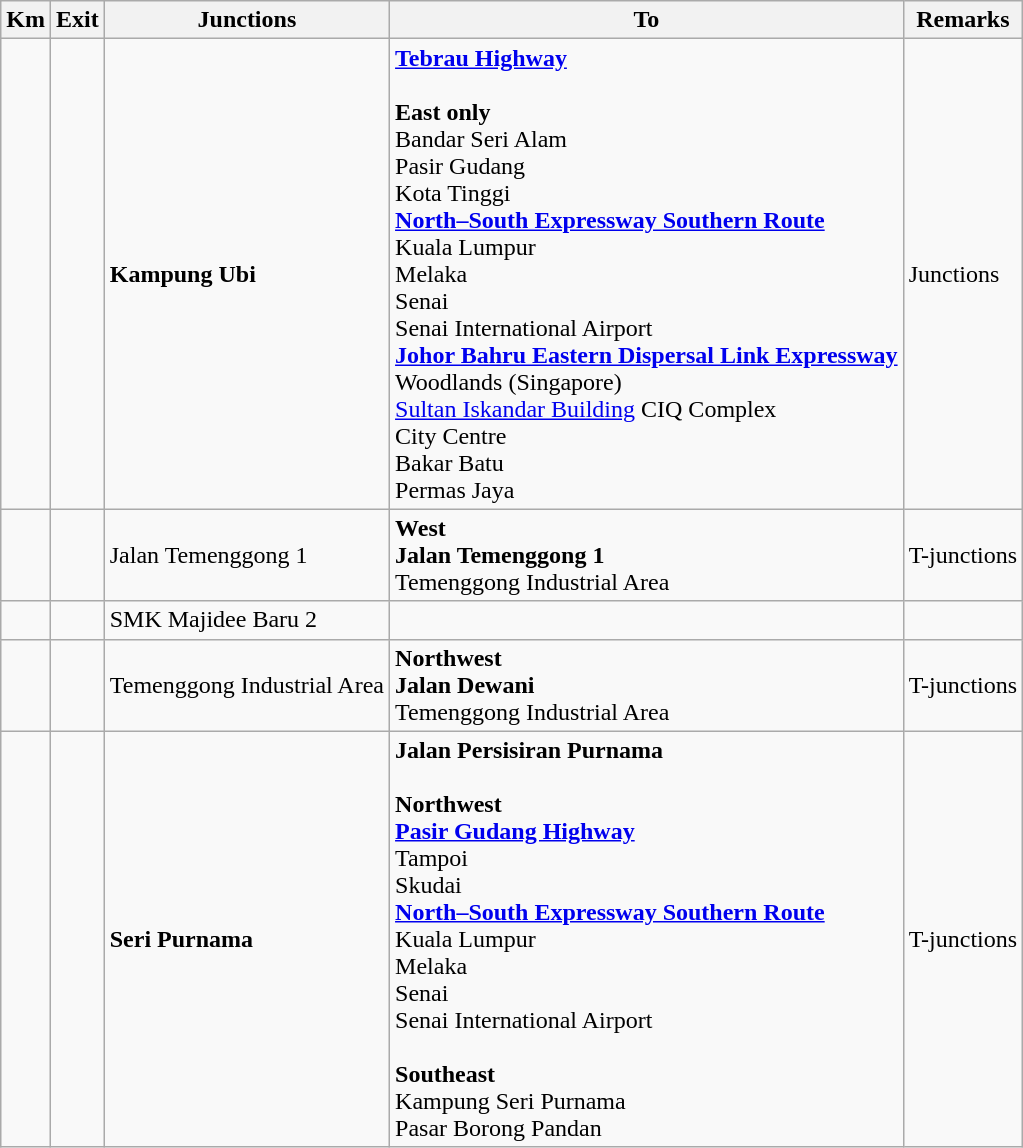<table class="wikitable">
<tr>
<th>Km</th>
<th>Exit</th>
<th>Junctions</th>
<th>To</th>
<th>Remarks</th>
</tr>
<tr>
<td></td>
<td></td>
<td><strong>Kampung Ubi</strong></td>
<td>  <strong><a href='#'>Tebrau Highway</a></strong><br><br><strong>East only</strong><br> Bandar Seri Alam<br> Pasir Gudang<br>  Kota Tinggi<br>  <strong><a href='#'>North–South Expressway Southern Route</a></strong><br>  Kuala Lumpur<br>  Melaka<br> Senai<br> Senai International Airport <br>  <strong><a href='#'>Johor Bahru Eastern Dispersal Link Expressway</a></strong><br> Woodlands (Singapore)<br>  <a href='#'>Sultan Iskandar Building</a> CIQ Complex<br> City Centre<br> Bakar Batu<br> Permas Jaya</td>
<td>Junctions</td>
</tr>
<tr>
<td></td>
<td></td>
<td>Jalan Temenggong 1</td>
<td><strong>West</strong><br><strong>Jalan Temenggong 1</strong><br>Temenggong Industrial Area</td>
<td>T-junctions</td>
</tr>
<tr>
<td></td>
<td></td>
<td>SMK Majidee Baru 2</td>
<td></td>
<td></td>
</tr>
<tr>
<td></td>
<td></td>
<td>Temenggong Industrial Area</td>
<td><strong>Northwest</strong><br><strong>Jalan Dewani</strong><br>Temenggong Industrial Area</td>
<td>T-junctions</td>
</tr>
<tr>
<td></td>
<td></td>
<td><strong>Seri Purnama</strong></td>
<td><strong>Jalan Persisiran Purnama</strong><br><br><strong>Northwest</strong><br> <strong><a href='#'>Pasir Gudang Highway</a></strong><br> Tampoi<br> Skudai<br>  <strong><a href='#'>North–South Expressway Southern Route</a></strong><br>  Kuala Lumpur<br>  Melaka<br> Senai<br> Senai International Airport <br><br><strong>Southeast</strong><br>Kampung Seri Purnama<br>Pasar Borong Pandan</td>
<td>T-junctions</td>
</tr>
</table>
